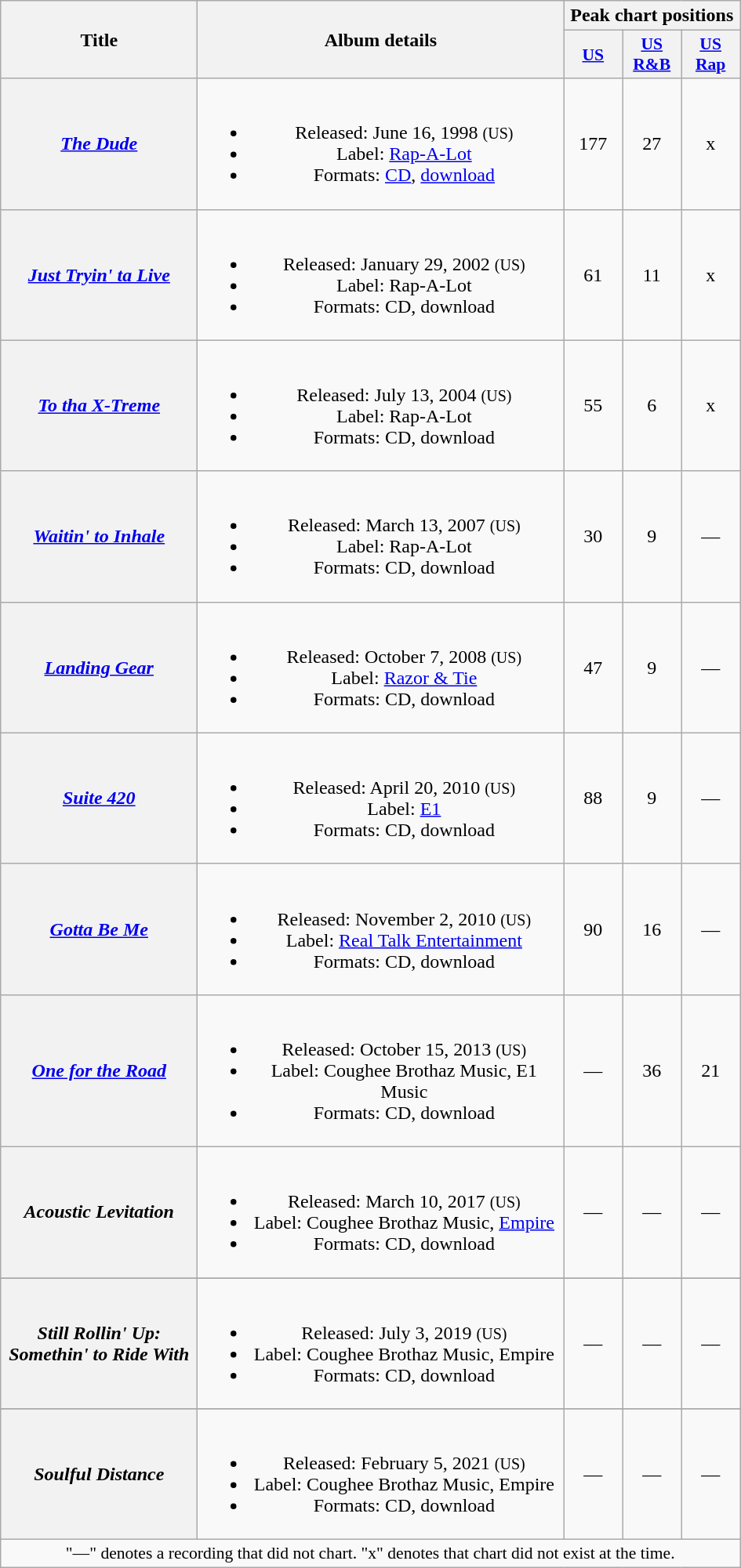<table class="wikitable plainrowheaders" style="text-align:center;">
<tr>
<th scope="col" rowspan="2" style="width:10em;">Title</th>
<th scope="col" rowspan="2" style="width:19em;">Album details</th>
<th scope="col" colspan="3">Peak chart positions</th>
</tr>
<tr>
<th scope="col" style="width:3em;font-size:90%;"><a href='#'>US</a></th>
<th scope="col" style="width:3em;font-size:90%;"><a href='#'>US R&B</a></th>
<th scope="col" style="width:3em;font-size:90%;"><a href='#'>US<br>Rap</a></th>
</tr>
<tr>
<th scope="row"><em><a href='#'>The Dude</a></em></th>
<td><br><ul><li>Released: June 16, 1998 <small>(US)</small></li><li>Label: <a href='#'>Rap-A-Lot</a></li><li>Formats: <a href='#'>CD</a>, <a href='#'>download</a></li></ul></td>
<td>177</td>
<td>27</td>
<td>x</td>
</tr>
<tr>
<th scope="row"><em><a href='#'>Just Tryin' ta Live</a></em></th>
<td><br><ul><li>Released: January 29, 2002 <small>(US)</small></li><li>Label: Rap-A-Lot</li><li>Formats: CD, download</li></ul></td>
<td>61</td>
<td>11</td>
<td>x</td>
</tr>
<tr>
<th scope="row"><em><a href='#'>To tha X-Treme</a></em></th>
<td><br><ul><li>Released: July 13, 2004 <small>(US)</small></li><li>Label: Rap-A-Lot</li><li>Formats: CD, download</li></ul></td>
<td>55</td>
<td>6</td>
<td>x</td>
</tr>
<tr>
<th scope="row"><em><a href='#'>Waitin' to Inhale</a></em></th>
<td><br><ul><li>Released: March 13, 2007 <small>(US)</small></li><li>Label: Rap-A-Lot</li><li>Formats: CD, download</li></ul></td>
<td>30</td>
<td>9</td>
<td>—</td>
</tr>
<tr>
<th scope="row"><em><a href='#'>Landing Gear</a></em></th>
<td><br><ul><li>Released: October 7, 2008 <small>(US)</small></li><li>Label: <a href='#'>Razor & Tie</a></li><li>Formats: CD, download</li></ul></td>
<td>47</td>
<td>9</td>
<td>—</td>
</tr>
<tr>
<th scope="row"><em><a href='#'>Suite 420</a></em></th>
<td><br><ul><li>Released: April 20, 2010 <small>(US)</small></li><li>Label: <a href='#'>E1</a></li><li>Formats: CD, download</li></ul></td>
<td>88</td>
<td>9</td>
<td>—</td>
</tr>
<tr>
<th scope="row"><em><a href='#'>Gotta Be Me</a></em></th>
<td><br><ul><li>Released: November 2, 2010 <small>(US)</small></li><li>Label: <a href='#'>Real Talk Entertainment</a></li><li>Formats: CD, download</li></ul></td>
<td>90</td>
<td>16</td>
<td>—</td>
</tr>
<tr>
<th scope="row"><em><a href='#'>One for the Road</a></em></th>
<td><br><ul><li>Released: October 15, 2013 <small>(US)</small></li><li>Label: Coughee Brothaz Music, E1 Music</li><li>Formats: CD, download</li></ul></td>
<td>—</td>
<td>36</td>
<td>21</td>
</tr>
<tr>
<th scope="row"><em>Acoustic Levitation</em></th>
<td><br><ul><li>Released: March 10, 2017 <small>(US)</small></li><li>Label: Coughee Brothaz Music, <a href='#'>Empire</a></li><li>Formats: CD, download</li></ul></td>
<td>—</td>
<td>—</td>
<td>—</td>
</tr>
<tr>
</tr>
<tr>
<th scope="row"><em>Still Rollin' Up: Somethin' to Ride With</em></th>
<td><br><ul><li>Released: July 3, 2019 <small>(US)</small></li><li>Label: Coughee Brothaz Music, Empire</li><li>Formats: CD, download</li></ul></td>
<td>—</td>
<td>—</td>
<td>—</td>
</tr>
<tr>
</tr>
<tr>
<th scope="row"><em>Soulful Distance</em></th>
<td><br><ul><li>Released: February 5, 2021 <small>(US)</small></li><li>Label: Coughee Brothaz Music, Empire</li><li>Formats: CD, download</li></ul></td>
<td>—</td>
<td>—</td>
<td>—</td>
</tr>
<tr>
<td colspan="14" style="font-size:90%">"—" denotes a recording that did not chart. "x" denotes that chart did not exist at the time.</td>
</tr>
</table>
